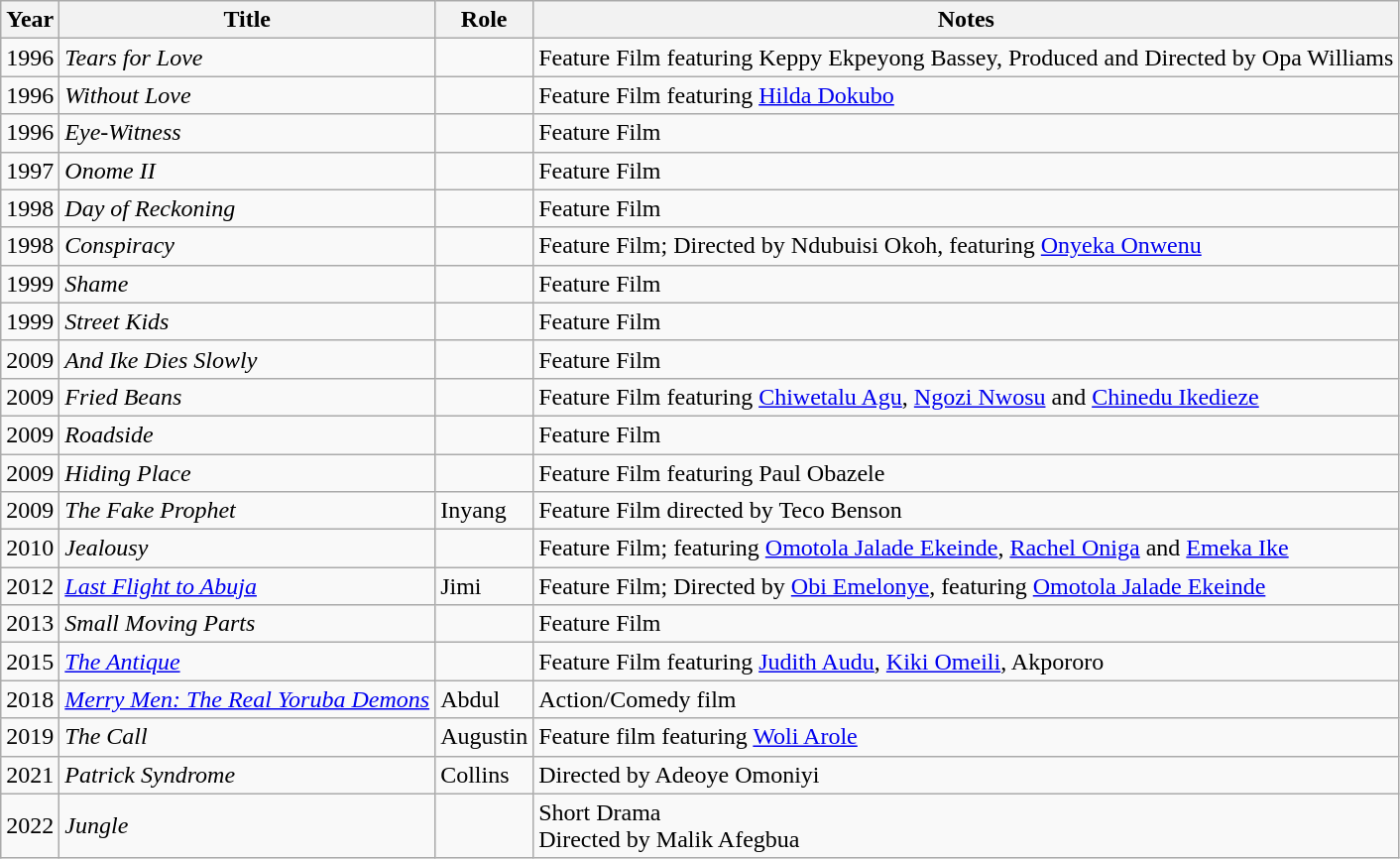<table class="wikitable">
<tr>
<th>Year</th>
<th>Title</th>
<th>Role</th>
<th>Notes</th>
</tr>
<tr>
<td>1996</td>
<td><em>Tears for Love</em></td>
<td></td>
<td>Feature Film featuring Keppy Ekpeyong Bassey, Produced and Directed by Opa Williams</td>
</tr>
<tr>
<td>1996</td>
<td><em>Without Love</em></td>
<td></td>
<td>Feature Film featuring <a href='#'>Hilda Dokubo</a></td>
</tr>
<tr>
<td>1996</td>
<td><em>Eye-Witness</em></td>
<td></td>
<td>Feature Film</td>
</tr>
<tr>
<td>1997</td>
<td><em>Onome II</em></td>
<td></td>
<td>Feature Film</td>
</tr>
<tr>
<td>1998</td>
<td><em>Day of Reckoning</em></td>
<td></td>
<td>Feature Film</td>
</tr>
<tr>
<td>1998</td>
<td><em>Conspiracy</em></td>
<td></td>
<td>Feature Film; Directed by Ndubuisi Okoh, featuring <a href='#'>Onyeka Onwenu</a></td>
</tr>
<tr>
<td>1999</td>
<td><em>Shame</em></td>
<td></td>
<td>Feature Film</td>
</tr>
<tr>
<td>1999</td>
<td><em>Street Kids</em></td>
<td></td>
<td>Feature Film</td>
</tr>
<tr>
<td>2009</td>
<td><em>And Ike Dies Slowly</em></td>
<td></td>
<td>Feature Film</td>
</tr>
<tr>
<td>2009</td>
<td><em>Fried Beans</em></td>
<td></td>
<td>Feature Film featuring <a href='#'>Chiwetalu Agu</a>, <a href='#'>Ngozi Nwosu</a> and <a href='#'>Chinedu Ikedieze</a></td>
</tr>
<tr>
<td>2009</td>
<td><em>Roadside</em></td>
<td></td>
<td>Feature Film</td>
</tr>
<tr>
<td>2009</td>
<td><em>Hiding Place</em></td>
<td></td>
<td>Feature Film featuring Paul Obazele</td>
</tr>
<tr>
<td>2009</td>
<td><em>The Fake Prophet</em></td>
<td>Inyang</td>
<td>Feature Film directed by Teco Benson</td>
</tr>
<tr>
<td>2010</td>
<td><em>Jealousy</em></td>
<td></td>
<td>Feature Film; featuring <a href='#'>Omotola Jalade Ekeinde</a>, <a href='#'>Rachel Oniga</a> and <a href='#'>Emeka Ike</a></td>
</tr>
<tr>
<td>2012</td>
<td><em><a href='#'>Last Flight to Abuja</a></em></td>
<td>Jimi</td>
<td>Feature Film; Directed by <a href='#'>Obi Emelonye</a>, featuring <a href='#'>Omotola Jalade Ekeinde</a></td>
</tr>
<tr>
<td>2013</td>
<td><em>Small Moving Parts</em></td>
<td></td>
<td>Feature Film</td>
</tr>
<tr>
<td>2015</td>
<td><a href='#'><em>The Antique</em></a></td>
<td></td>
<td>Feature Film featuring <a href='#'>Judith Audu</a>, <a href='#'>Kiki Omeili</a>, Akpororo</td>
</tr>
<tr>
<td>2018</td>
<td><em><a href='#'>Merry Men: The Real Yoruba Demons</a></em></td>
<td>Abdul</td>
<td>Action/Comedy film</td>
</tr>
<tr>
<td>2019</td>
<td><em>The Call</em></td>
<td>Augustin</td>
<td>Feature film featuring <a href='#'>Woli Arole</a></td>
</tr>
<tr>
<td>2021</td>
<td><em>Patrick Syndrome</em></td>
<td>Collins</td>
<td>Directed by Adeoye Omoniyi</td>
</tr>
<tr>
<td>2022</td>
<td><em>Jungle</em></td>
<td></td>
<td>Short Drama<br>Directed by Malik Afegbua</td>
</tr>
</table>
